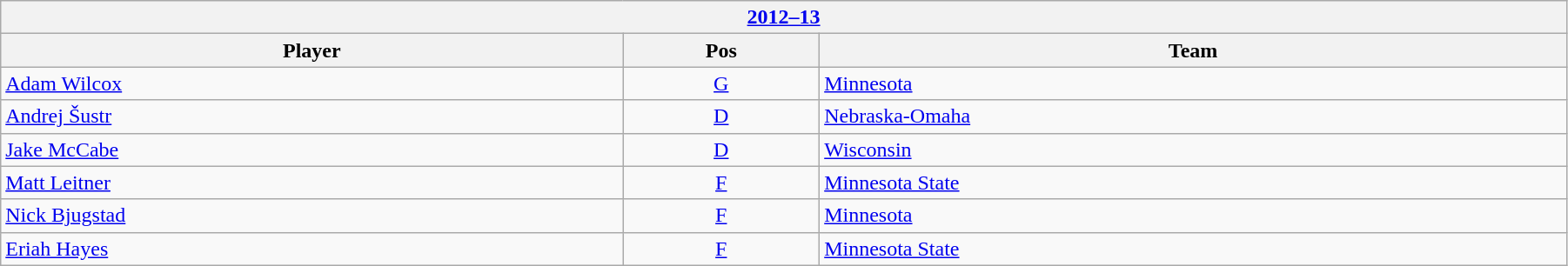<table class="wikitable" width=95%>
<tr>
<th colspan=3><a href='#'>2012–13</a></th>
</tr>
<tr>
<th>Player</th>
<th>Pos</th>
<th>Team</th>
</tr>
<tr>
<td><a href='#'>Adam Wilcox</a></td>
<td align=center><a href='#'>G</a></td>
<td><a href='#'>Minnesota</a></td>
</tr>
<tr>
<td><a href='#'>Andrej Šustr</a></td>
<td align=center><a href='#'>D</a></td>
<td><a href='#'>Nebraska-Omaha</a></td>
</tr>
<tr>
<td><a href='#'>Jake McCabe</a></td>
<td align=center><a href='#'>D</a></td>
<td><a href='#'>Wisconsin</a></td>
</tr>
<tr>
<td><a href='#'>Matt Leitner</a></td>
<td align=center><a href='#'>F</a></td>
<td><a href='#'>Minnesota State</a></td>
</tr>
<tr>
<td><a href='#'>Nick Bjugstad</a></td>
<td align=center><a href='#'>F</a></td>
<td><a href='#'>Minnesota</a></td>
</tr>
<tr>
<td><a href='#'>Eriah Hayes</a></td>
<td align=center><a href='#'>F</a></td>
<td><a href='#'>Minnesota State</a></td>
</tr>
</table>
